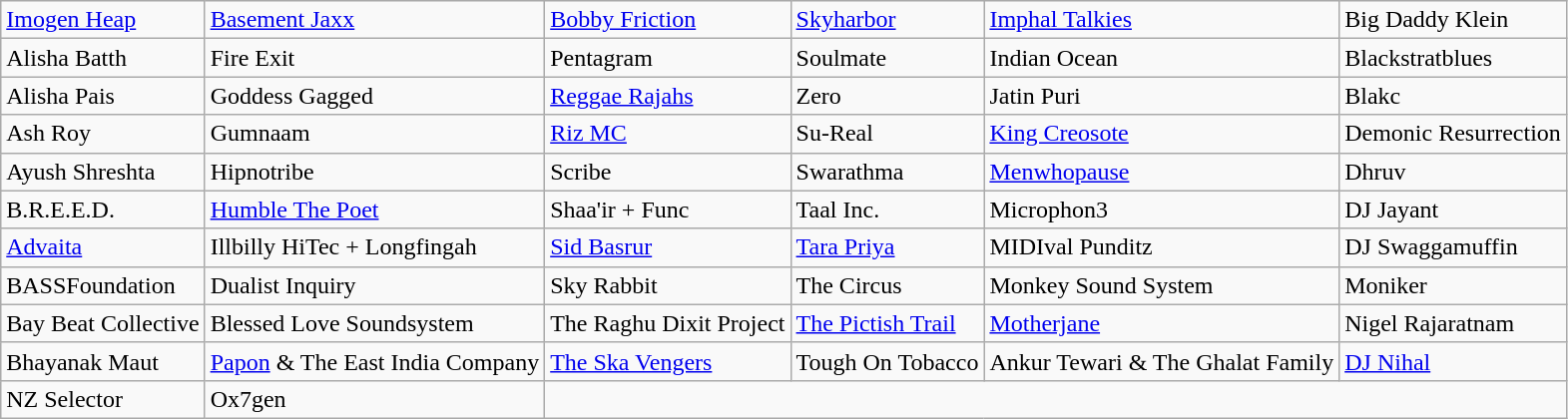<table class="wikitable mw-collapsible mw-collapsed">
<tr>
<td><a href='#'>Imogen Heap</a></td>
<td><a href='#'>Basement Jaxx</a></td>
<td><a href='#'>Bobby Friction</a></td>
<td><a href='#'>Skyharbor</a></td>
<td><a href='#'>Imphal Talkies</a></td>
<td>Big Daddy Klein</td>
</tr>
<tr>
<td>Alisha Batth</td>
<td>Fire Exit</td>
<td>Pentagram</td>
<td>Soulmate</td>
<td>Indian Ocean</td>
<td>Blackstratblues</td>
</tr>
<tr>
<td>Alisha Pais</td>
<td>Goddess Gagged</td>
<td><a href='#'>Reggae Rajahs</a></td>
<td>Zero</td>
<td>Jatin Puri</td>
<td>Blakc</td>
</tr>
<tr>
<td>Ash Roy</td>
<td>Gumnaam</td>
<td><a href='#'>Riz MC</a></td>
<td>Su-Real</td>
<td><a href='#'>King Creosote</a></td>
<td>Demonic Resurrection</td>
</tr>
<tr>
<td>Ayush Shreshta</td>
<td>Hipnotribe</td>
<td>Scribe</td>
<td>Swarathma</td>
<td><a href='#'>Menwhopause</a></td>
<td>Dhruv</td>
</tr>
<tr>
<td>B.R.E.E.D.</td>
<td><a href='#'>Humble The Poet</a></td>
<td>Shaa'ir + Func</td>
<td>Taal Inc.</td>
<td>Microphon3</td>
<td>DJ Jayant</td>
</tr>
<tr>
<td><a href='#'>Advaita</a></td>
<td>Illbilly HiTec + Longfingah</td>
<td><a href='#'>Sid Basrur</a></td>
<td><a href='#'>Tara Priya</a></td>
<td>MIDIval Punditz</td>
<td>DJ Swaggamuffin</td>
</tr>
<tr>
<td>BASSFoundation</td>
<td>Dualist Inquiry</td>
<td>Sky Rabbit</td>
<td>The Circus</td>
<td>Monkey Sound System</td>
<td>Moniker</td>
</tr>
<tr>
<td>Bay Beat Collective</td>
<td>Blessed Love Soundsystem</td>
<td>The Raghu Dixit Project</td>
<td><a href='#'>The Pictish Trail</a></td>
<td><a href='#'>Motherjane</a></td>
<td>Nigel Rajaratnam</td>
</tr>
<tr>
<td>Bhayanak Maut</td>
<td><a href='#'>Papon</a> & The East India Company</td>
<td><a href='#'>The Ska Vengers</a></td>
<td>Tough On Tobacco</td>
<td>Ankur Tewari & The Ghalat Family</td>
<td><a href='#'>DJ Nihal</a></td>
</tr>
<tr>
<td>NZ Selector</td>
<td>Ox7gen</td>
<td colspan="4"></td>
</tr>
</table>
